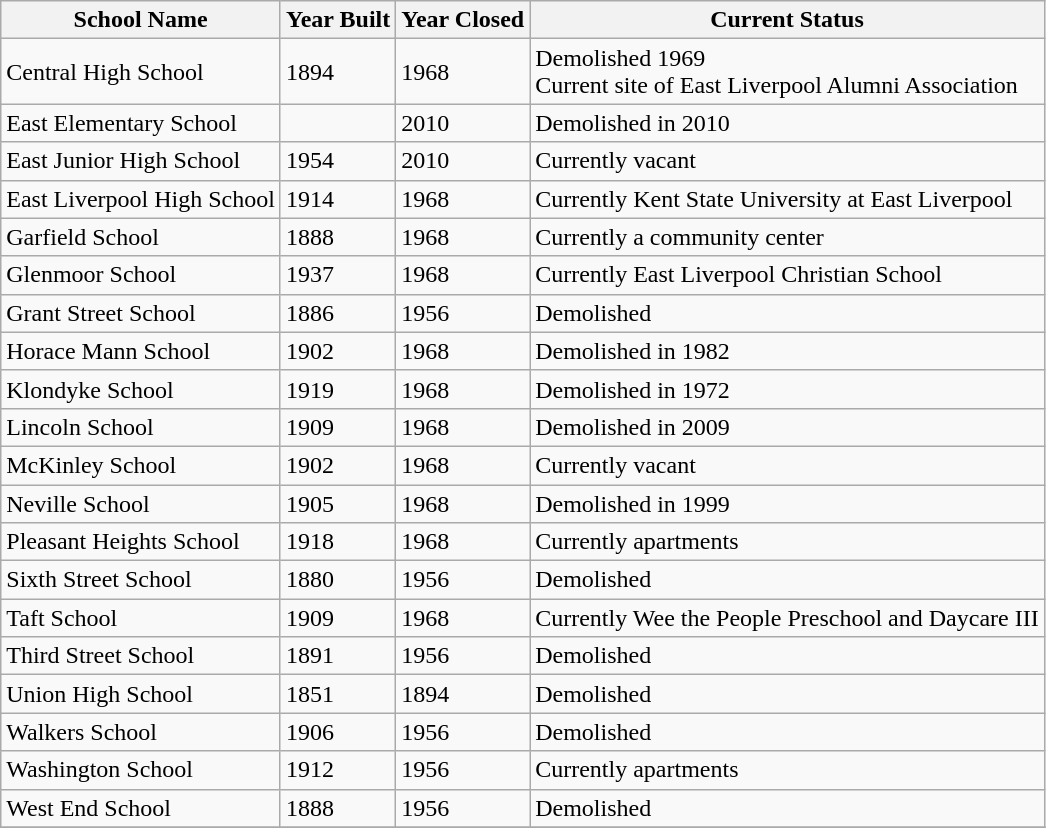<table class="wikitable">
<tr>
<th>School Name</th>
<th>Year Built</th>
<th>Year Closed</th>
<th>Current Status</th>
</tr>
<tr>
<td>Central High School</td>
<td>1894</td>
<td>1968</td>
<td>Demolished 1969<br>Current site of East Liverpool Alumni Association</td>
</tr>
<tr>
<td>East Elementary School</td>
<td></td>
<td>2010</td>
<td>Demolished in 2010</td>
</tr>
<tr>
<td>East Junior High School</td>
<td>1954</td>
<td>2010</td>
<td>Currently vacant</td>
</tr>
<tr>
<td>East Liverpool High School</td>
<td>1914</td>
<td>1968</td>
<td>Currently Kent State University at East Liverpool</td>
</tr>
<tr>
<td>Garfield School</td>
<td>1888</td>
<td>1968</td>
<td>Currently a community center</td>
</tr>
<tr>
<td>Glenmoor School</td>
<td>1937</td>
<td>1968</td>
<td>Currently East Liverpool Christian School</td>
</tr>
<tr>
<td>Grant Street School</td>
<td>1886</td>
<td>1956</td>
<td>Demolished</td>
</tr>
<tr>
<td>Horace Mann School</td>
<td>1902</td>
<td>1968</td>
<td>Demolished in 1982</td>
</tr>
<tr>
<td>Klondyke School</td>
<td>1919</td>
<td>1968</td>
<td>Demolished in 1972</td>
</tr>
<tr>
<td>Lincoln School</td>
<td>1909</td>
<td>1968</td>
<td>Demolished in 2009</td>
</tr>
<tr>
<td>McKinley School</td>
<td>1902</td>
<td>1968</td>
<td>Currently vacant</td>
</tr>
<tr>
<td>Neville School</td>
<td>1905</td>
<td>1968</td>
<td>Demolished in 1999</td>
</tr>
<tr>
<td>Pleasant Heights School</td>
<td>1918</td>
<td>1968</td>
<td>Currently apartments</td>
</tr>
<tr>
<td>Sixth Street School</td>
<td>1880</td>
<td>1956</td>
<td>Demolished</td>
</tr>
<tr>
<td>Taft School</td>
<td>1909</td>
<td>1968</td>
<td>Currently Wee the People Preschool and Daycare III</td>
</tr>
<tr>
<td>Third Street School</td>
<td>1891</td>
<td>1956</td>
<td>Demolished</td>
</tr>
<tr>
<td>Union High School</td>
<td>1851</td>
<td>1894</td>
<td>Demolished</td>
</tr>
<tr>
<td>Walkers School</td>
<td>1906</td>
<td>1956</td>
<td>Demolished</td>
</tr>
<tr>
<td>Washington School</td>
<td>1912</td>
<td>1956</td>
<td>Currently apartments</td>
</tr>
<tr>
<td>West End School</td>
<td>1888</td>
<td>1956</td>
<td>Demolished</td>
</tr>
<tr>
</tr>
</table>
